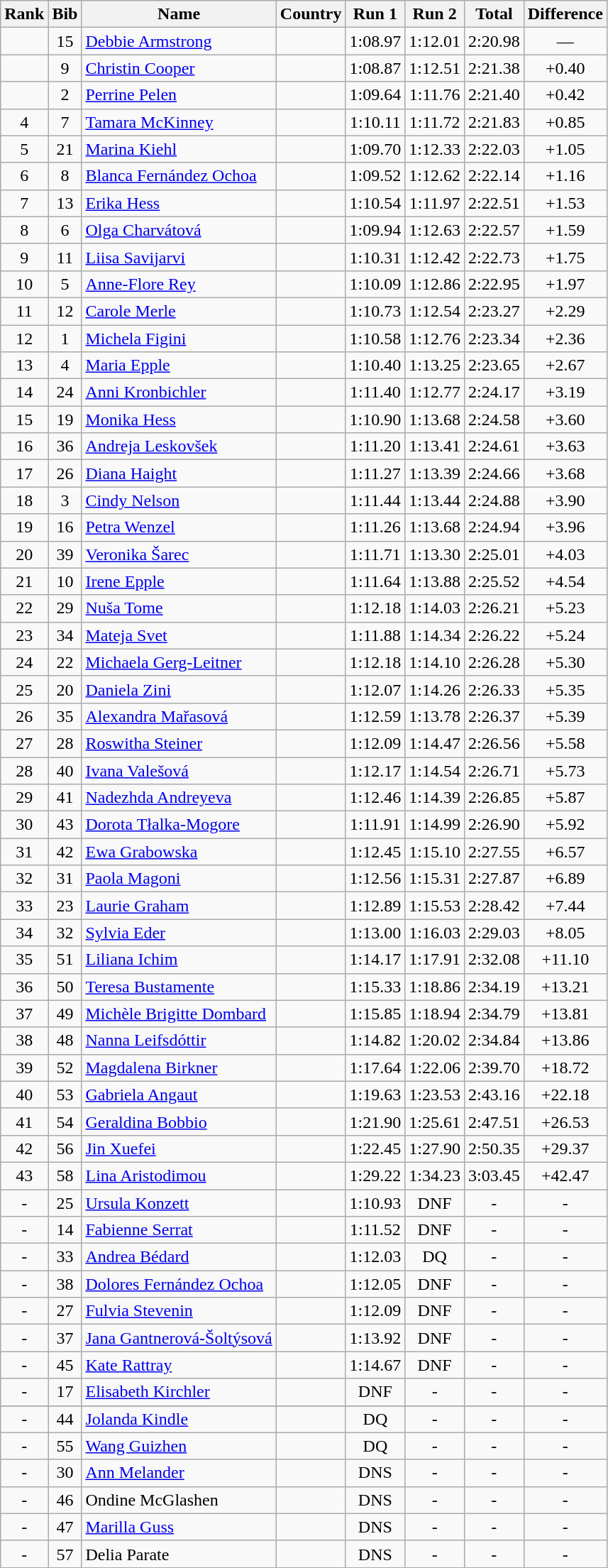<table class="wikitable sortable" style="text-align:center">
<tr>
<th>Rank</th>
<th>Bib</th>
<th>Name</th>
<th>Country</th>
<th>Run 1</th>
<th>Run 2</th>
<th>Total</th>
<th>Difference</th>
</tr>
<tr>
<td></td>
<td>15</td>
<td align=left><a href='#'>Debbie Armstrong</a></td>
<td align=left></td>
<td>1:08.97</td>
<td>1:12.01</td>
<td>2:20.98</td>
<td>—</td>
</tr>
<tr>
<td></td>
<td>9</td>
<td align=left><a href='#'>Christin Cooper</a></td>
<td align=left></td>
<td>1:08.87</td>
<td>1:12.51</td>
<td>2:21.38</td>
<td>+0.40</td>
</tr>
<tr>
<td></td>
<td>2</td>
<td align=left><a href='#'>Perrine Pelen</a></td>
<td align=left></td>
<td>1:09.64</td>
<td>1:11.76</td>
<td>2:21.40</td>
<td>+0.42</td>
</tr>
<tr>
<td>4</td>
<td>7</td>
<td align=left><a href='#'>Tamara McKinney</a></td>
<td align=left></td>
<td>1:10.11</td>
<td>1:11.72</td>
<td>2:21.83</td>
<td>+0.85</td>
</tr>
<tr>
<td>5</td>
<td>21</td>
<td align=left><a href='#'>Marina Kiehl</a></td>
<td align=left></td>
<td>1:09.70</td>
<td>1:12.33</td>
<td>2:22.03</td>
<td>+1.05</td>
</tr>
<tr>
<td>6</td>
<td>8</td>
<td align=left><a href='#'>Blanca Fernández Ochoa</a></td>
<td align=left></td>
<td>1:09.52</td>
<td>1:12.62</td>
<td>2:22.14</td>
<td>+1.16</td>
</tr>
<tr>
<td>7</td>
<td>13</td>
<td align=left><a href='#'>Erika Hess</a></td>
<td align=left></td>
<td>1:10.54</td>
<td>1:11.97</td>
<td>2:22.51</td>
<td>+1.53</td>
</tr>
<tr>
<td>8</td>
<td>6</td>
<td align=left><a href='#'>Olga Charvátová</a></td>
<td align=left></td>
<td>1:09.94</td>
<td>1:12.63</td>
<td>2:22.57</td>
<td>+1.59</td>
</tr>
<tr>
<td>9</td>
<td>11</td>
<td align=left><a href='#'>Liisa Savijarvi</a></td>
<td align=left></td>
<td>1:10.31</td>
<td>1:12.42</td>
<td>2:22.73</td>
<td>+1.75</td>
</tr>
<tr>
<td>10</td>
<td>5</td>
<td align=left><a href='#'>Anne-Flore Rey</a></td>
<td align=left></td>
<td>1:10.09</td>
<td>1:12.86</td>
<td>2:22.95</td>
<td>+1.97</td>
</tr>
<tr>
<td>11</td>
<td>12</td>
<td align=left><a href='#'>Carole Merle</a></td>
<td align=left></td>
<td>1:10.73</td>
<td>1:12.54</td>
<td>2:23.27</td>
<td>+2.29</td>
</tr>
<tr>
<td>12</td>
<td>1</td>
<td align=left><a href='#'>Michela Figini</a></td>
<td align=left></td>
<td>1:10.58</td>
<td>1:12.76</td>
<td>2:23.34</td>
<td>+2.36</td>
</tr>
<tr>
<td>13</td>
<td>4</td>
<td align=left><a href='#'>Maria Epple</a></td>
<td align=left></td>
<td>1:10.40</td>
<td>1:13.25</td>
<td>2:23.65</td>
<td>+2.67</td>
</tr>
<tr>
<td>14</td>
<td>24</td>
<td align=left><a href='#'>Anni Kronbichler</a></td>
<td align=left></td>
<td>1:11.40</td>
<td>1:12.77</td>
<td>2:24.17</td>
<td>+3.19</td>
</tr>
<tr>
<td>15</td>
<td>19</td>
<td align=left><a href='#'>Monika Hess</a></td>
<td align=left></td>
<td>1:10.90</td>
<td>1:13.68</td>
<td>2:24.58</td>
<td>+3.60</td>
</tr>
<tr>
<td>16</td>
<td>36</td>
<td align=left><a href='#'>Andreja Leskovšek</a></td>
<td align=left></td>
<td>1:11.20</td>
<td>1:13.41</td>
<td>2:24.61</td>
<td>+3.63</td>
</tr>
<tr>
<td>17</td>
<td>26</td>
<td align=left><a href='#'>Diana Haight</a></td>
<td align=left></td>
<td>1:11.27</td>
<td>1:13.39</td>
<td>2:24.66</td>
<td>+3.68</td>
</tr>
<tr>
<td>18</td>
<td>3</td>
<td align=left><a href='#'>Cindy Nelson</a></td>
<td align=left></td>
<td>1:11.44</td>
<td>1:13.44</td>
<td>2:24.88</td>
<td>+3.90</td>
</tr>
<tr>
<td>19</td>
<td>16</td>
<td align=left><a href='#'>Petra Wenzel</a></td>
<td align=left></td>
<td>1:11.26</td>
<td>1:13.68</td>
<td>2:24.94</td>
<td>+3.96</td>
</tr>
<tr>
<td>20</td>
<td>39</td>
<td align=left><a href='#'>Veronika Šarec</a></td>
<td align=left></td>
<td>1:11.71</td>
<td>1:13.30</td>
<td>2:25.01</td>
<td>+4.03</td>
</tr>
<tr>
<td>21</td>
<td>10</td>
<td align=left><a href='#'>Irene Epple</a></td>
<td align=left></td>
<td>1:11.64</td>
<td>1:13.88</td>
<td>2:25.52</td>
<td>+4.54</td>
</tr>
<tr>
<td>22</td>
<td>29</td>
<td align=left><a href='#'>Nuša Tome</a></td>
<td align=left></td>
<td>1:12.18</td>
<td>1:14.03</td>
<td>2:26.21</td>
<td>+5.23</td>
</tr>
<tr>
<td>23</td>
<td>34</td>
<td align=left><a href='#'>Mateja Svet</a></td>
<td align=left></td>
<td>1:11.88</td>
<td>1:14.34</td>
<td>2:26.22</td>
<td>+5.24</td>
</tr>
<tr>
<td>24</td>
<td>22</td>
<td align=left><a href='#'>Michaela Gerg-Leitner</a></td>
<td align=left></td>
<td>1:12.18</td>
<td>1:14.10</td>
<td>2:26.28</td>
<td>+5.30</td>
</tr>
<tr>
<td>25</td>
<td>20</td>
<td align=left><a href='#'>Daniela Zini</a></td>
<td align=left></td>
<td>1:12.07</td>
<td>1:14.26</td>
<td>2:26.33</td>
<td>+5.35</td>
</tr>
<tr>
<td>26</td>
<td>35</td>
<td align=left><a href='#'>Alexandra Mařasová</a></td>
<td align=left></td>
<td>1:12.59</td>
<td>1:13.78</td>
<td>2:26.37</td>
<td>+5.39</td>
</tr>
<tr>
<td>27</td>
<td>28</td>
<td align=left><a href='#'>Roswitha Steiner</a></td>
<td align=left></td>
<td>1:12.09</td>
<td>1:14.47</td>
<td>2:26.56</td>
<td>+5.58</td>
</tr>
<tr>
<td>28</td>
<td>40</td>
<td align=left><a href='#'>Ivana Valešová</a></td>
<td align=left></td>
<td>1:12.17</td>
<td>1:14.54</td>
<td>2:26.71</td>
<td>+5.73</td>
</tr>
<tr>
<td>29</td>
<td>41</td>
<td align=left><a href='#'>Nadezhda Andreyeva</a></td>
<td align=left></td>
<td>1:12.46</td>
<td>1:14.39</td>
<td>2:26.85</td>
<td>+5.87</td>
</tr>
<tr>
<td>30</td>
<td>43</td>
<td align=left><a href='#'>Dorota Tłalka-Mogore</a></td>
<td align=left></td>
<td>1:11.91</td>
<td>1:14.99</td>
<td>2:26.90</td>
<td>+5.92</td>
</tr>
<tr>
<td>31</td>
<td>42</td>
<td align=left><a href='#'>Ewa Grabowska</a></td>
<td align=left></td>
<td>1:12.45</td>
<td>1:15.10</td>
<td>2:27.55</td>
<td>+6.57</td>
</tr>
<tr>
<td>32</td>
<td>31</td>
<td align=left><a href='#'>Paola Magoni</a></td>
<td align=left></td>
<td>1:12.56</td>
<td>1:15.31</td>
<td>2:27.87</td>
<td>+6.89</td>
</tr>
<tr>
<td>33</td>
<td>23</td>
<td align=left><a href='#'>Laurie Graham</a></td>
<td align=left></td>
<td>1:12.89</td>
<td>1:15.53</td>
<td>2:28.42</td>
<td>+7.44</td>
</tr>
<tr>
<td>34</td>
<td>32</td>
<td align=left><a href='#'>Sylvia Eder</a></td>
<td align=left></td>
<td>1:13.00</td>
<td>1:16.03</td>
<td>2:29.03</td>
<td>+8.05</td>
</tr>
<tr>
<td>35</td>
<td>51</td>
<td align=left><a href='#'>Liliana Ichim</a></td>
<td align=left></td>
<td>1:14.17</td>
<td>1:17.91</td>
<td>2:32.08</td>
<td>+11.10</td>
</tr>
<tr>
<td>36</td>
<td>50</td>
<td align=left><a href='#'>Teresa Bustamente</a></td>
<td align=left></td>
<td>1:15.33</td>
<td>1:18.86</td>
<td>2:34.19</td>
<td>+13.21</td>
</tr>
<tr>
<td>37</td>
<td>49</td>
<td align=left><a href='#'>Michèle Brigitte Dombard</a></td>
<td align=left></td>
<td>1:15.85</td>
<td>1:18.94</td>
<td>2:34.79</td>
<td>+13.81</td>
</tr>
<tr>
<td>38</td>
<td>48</td>
<td align=left><a href='#'>Nanna Leifsdóttir</a></td>
<td align=left></td>
<td>1:14.82</td>
<td>1:20.02</td>
<td>2:34.84</td>
<td>+13.86</td>
</tr>
<tr>
<td>39</td>
<td>52</td>
<td align=left><a href='#'>Magdalena Birkner</a></td>
<td align=left></td>
<td>1:17.64</td>
<td>1:22.06</td>
<td>2:39.70</td>
<td>+18.72</td>
</tr>
<tr>
<td>40</td>
<td>53</td>
<td align=left><a href='#'>Gabriela Angaut</a></td>
<td align=left></td>
<td>1:19.63</td>
<td>1:23.53</td>
<td>2:43.16</td>
<td>+22.18</td>
</tr>
<tr>
<td>41</td>
<td>54</td>
<td align=left><a href='#'>Geraldina Bobbio</a></td>
<td align=left></td>
<td>1:21.90</td>
<td>1:25.61</td>
<td>2:47.51</td>
<td>+26.53</td>
</tr>
<tr>
<td>42</td>
<td>56</td>
<td align=left><a href='#'>Jin Xuefei</a></td>
<td align=left></td>
<td>1:22.45</td>
<td>1:27.90</td>
<td>2:50.35</td>
<td>+29.37</td>
</tr>
<tr>
<td>43</td>
<td>58</td>
<td align=left><a href='#'>Lina Aristodimou</a></td>
<td align=left></td>
<td>1:29.22</td>
<td>1:34.23</td>
<td>3:03.45</td>
<td>+42.47</td>
</tr>
<tr>
<td>-</td>
<td>25</td>
<td align=left><a href='#'>Ursula Konzett</a></td>
<td align=left></td>
<td>1:10.93</td>
<td>DNF</td>
<td>-</td>
<td>-</td>
</tr>
<tr>
<td>-</td>
<td>14</td>
<td align=left><a href='#'>Fabienne Serrat</a></td>
<td align=left></td>
<td>1:11.52</td>
<td>DNF</td>
<td>-</td>
<td>-</td>
</tr>
<tr>
<td>-</td>
<td>33</td>
<td align=left><a href='#'>Andrea Bédard</a></td>
<td align=left></td>
<td>1:12.03</td>
<td>DQ</td>
<td>-</td>
<td>-</td>
</tr>
<tr>
<td>-</td>
<td>38</td>
<td align=left><a href='#'>Dolores Fernández Ochoa</a></td>
<td align=left></td>
<td>1:12.05</td>
<td>DNF</td>
<td>-</td>
<td>-</td>
</tr>
<tr>
<td>-</td>
<td>27</td>
<td align=left><a href='#'>Fulvia Stevenin</a></td>
<td align=left></td>
<td>1:12.09</td>
<td>DNF</td>
<td>-</td>
<td>-</td>
</tr>
<tr>
<td>-</td>
<td>37</td>
<td align=left><a href='#'>Jana Gantnerová-Šoltýsová</a></td>
<td align=left></td>
<td>1:13.92</td>
<td>DNF</td>
<td>-</td>
<td>-</td>
</tr>
<tr>
<td>-</td>
<td>45</td>
<td align=left><a href='#'>Kate Rattray</a></td>
<td align=left></td>
<td>1:14.67</td>
<td>DNF</td>
<td>-</td>
<td>-</td>
</tr>
<tr>
<td>-</td>
<td>17</td>
<td align=left><a href='#'>Elisabeth Kirchler</a></td>
<td align=left></td>
<td>DNF</td>
<td>-</td>
<td>-</td>
<td>-</td>
</tr>
<tr>
</tr>
<tr || 18 ||align=left| >
</tr>
<tr>
<td>-</td>
<td>44</td>
<td align=left><a href='#'>Jolanda Kindle</a></td>
<td align=left></td>
<td>DQ</td>
<td>-</td>
<td>-</td>
<td>-</td>
</tr>
<tr>
<td>-</td>
<td>55</td>
<td align=left><a href='#'>Wang Guizhen</a></td>
<td align=left></td>
<td>DQ</td>
<td>-</td>
<td>-</td>
<td>-</td>
</tr>
<tr>
<td>-</td>
<td>30</td>
<td align=left><a href='#'>Ann Melander</a></td>
<td align=left></td>
<td>DNS</td>
<td>-</td>
<td>-</td>
<td>-</td>
</tr>
<tr>
<td>-</td>
<td>46</td>
<td align=left>Ondine McGlashen</td>
<td align=left></td>
<td>DNS</td>
<td>-</td>
<td>-</td>
<td>-</td>
</tr>
<tr>
<td>-</td>
<td>47</td>
<td align=left><a href='#'>Marilla Guss</a></td>
<td align=left></td>
<td>DNS</td>
<td>-</td>
<td>-</td>
<td>-</td>
</tr>
<tr>
<td>-</td>
<td>57</td>
<td align=left>Delia Parate</td>
<td align=left></td>
<td>DNS</td>
<td>-</td>
<td>-</td>
<td>-</td>
</tr>
</table>
